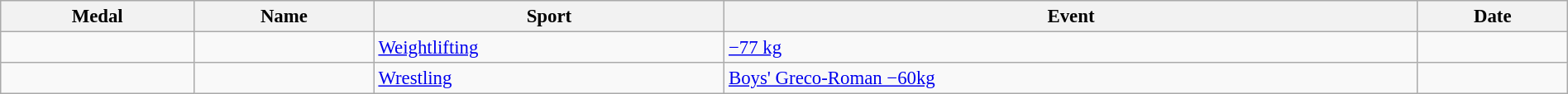<table class="wikitable sortable" style="font-size: 95%;" width=100%>
<tr>
<th>Medal</th>
<th>Name</th>
<th>Sport</th>
<th>Event</th>
<th>Date</th>
</tr>
<tr>
<td></td>
<td></td>
<td><a href='#'>Weightlifting</a></td>
<td><a href='#'>−77 kg</a></td>
<td></td>
</tr>
<tr>
<td></td>
<td></td>
<td><a href='#'>Wrestling</a></td>
<td><a href='#'>Boys' Greco-Roman −60kg</a></td>
<td></td>
</tr>
</table>
